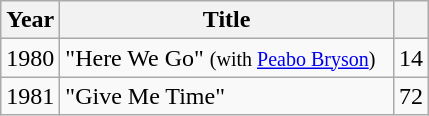<table class="wikitable">
<tr>
<th width="5">Year</th>
<th width="215">Title</th>
<th width="5"></th>
</tr>
<tr>
<td rowspan=1>1980</td>
<td>"Here We Go" <small>(with <a href='#'>Peabo Bryson</a>)</small></td>
<td style="text-align:center;">14</td>
</tr>
<tr>
<td rowspan=1>1981</td>
<td>"Give Me Time"</td>
<td style="text-align:center;">72</td>
</tr>
</table>
